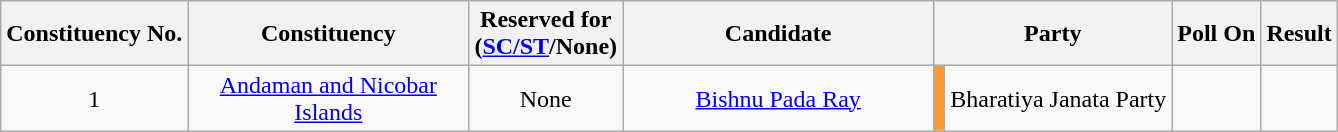<table class="wikitable sortable" style="text-align:center">
<tr>
<th>Constituency No.</th>
<th style="width:180px;">Constituency</th>
<th>Reserved for<br>(<a href='#'>SC/ST</a>/None)</th>
<th style="width:200px;">Candidate</th>
<th colspan="2">Party</th>
<th>Poll On</th>
<th>Result</th>
</tr>
<tr>
<td style="text-align:center;">1</td>
<td><a href='#'>Andaman and Nicobar Islands</a></td>
<td>None</td>
<td><a href='#'>Bishnu Pada Ray</a></td>
<td bgcolor=#FF9933></td>
<td>Bharatiya Janata Party</td>
<td></td>
<td></td>
</tr>
</table>
